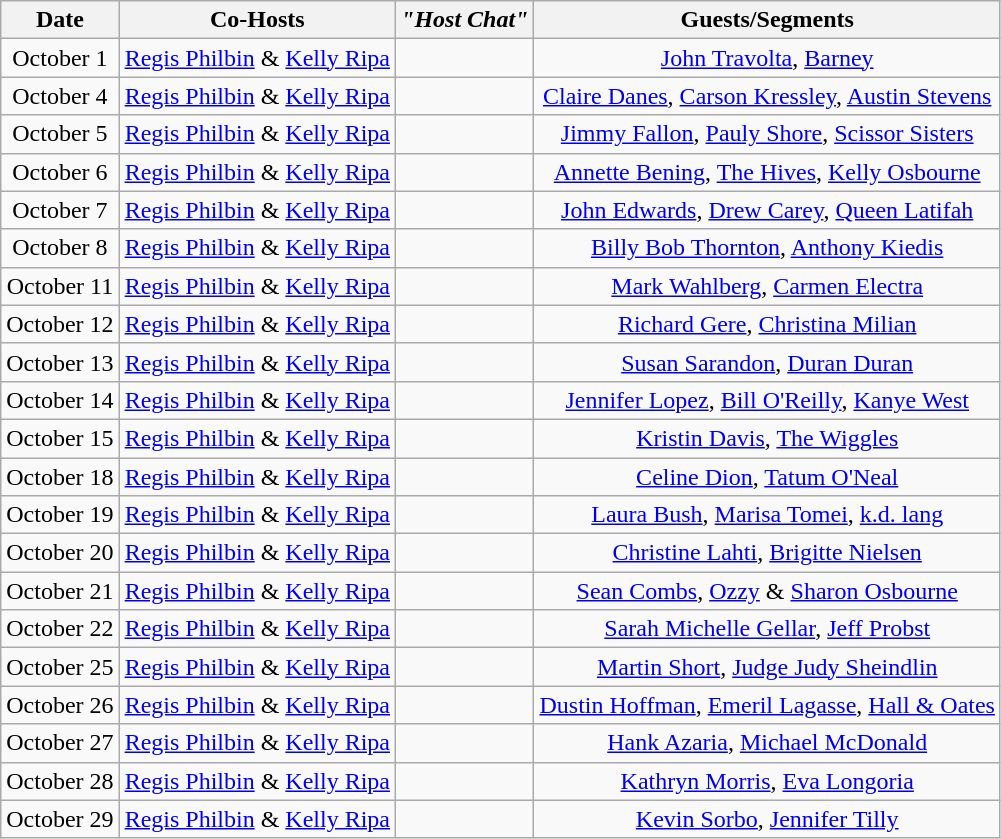<table class="wikitable sortable" style="text-align:center;">
<tr>
<th>Date</th>
<th>Co-Hosts</th>
<th><em>"Host Chat"</em></th>
<th>Guests/Segments</th>
</tr>
<tr>
<td>October 1</td>
<td><a href='#'>Regis Philbin</a> & <a href='#'>Kelly Ripa</a></td>
<td></td>
<td><a href='#'>John Travolta</a>, <a href='#'>Barney</a></td>
</tr>
<tr>
<td>October 4</td>
<td><a href='#'>Regis Philbin</a> & <a href='#'>Kelly Ripa</a></td>
<td></td>
<td><a href='#'>Claire Danes</a>, <a href='#'>Carson Kressley</a>, <a href='#'>Austin Stevens</a></td>
</tr>
<tr>
<td>October 5</td>
<td><a href='#'>Regis Philbin</a> & <a href='#'>Kelly Ripa</a></td>
<td></td>
<td><a href='#'>Jimmy Fallon</a>, <a href='#'>Pauly Shore</a>, <a href='#'>Scissor Sisters</a></td>
</tr>
<tr>
<td>October 6</td>
<td><a href='#'>Regis Philbin</a> & <a href='#'>Kelly Ripa</a></td>
<td></td>
<td><a href='#'>Annette Bening</a>, <a href='#'>The Hives</a>, <a href='#'>Kelly Osbourne</a></td>
</tr>
<tr>
<td>October 7</td>
<td><a href='#'>Regis Philbin</a> & <a href='#'>Kelly Ripa</a></td>
<td></td>
<td><a href='#'>John Edwards</a>, <a href='#'>Drew Carey</a>, <a href='#'>Queen Latifah</a></td>
</tr>
<tr>
<td>October 8</td>
<td><a href='#'>Regis Philbin</a> & <a href='#'>Kelly Ripa</a></td>
<td></td>
<td><a href='#'>Billy Bob Thornton</a>, <a href='#'>Anthony Kiedis</a></td>
</tr>
<tr>
<td>October 11</td>
<td><a href='#'>Regis Philbin</a> & <a href='#'>Kelly Ripa</a></td>
<td></td>
<td><a href='#'>Mark Wahlberg</a>, <a href='#'>Carmen Electra</a></td>
</tr>
<tr>
<td>October 12</td>
<td><a href='#'>Regis Philbin</a> & <a href='#'>Kelly Ripa</a></td>
<td></td>
<td><a href='#'>Richard Gere</a>, <a href='#'>Christina Milian</a></td>
</tr>
<tr>
<td>October 13</td>
<td><a href='#'>Regis Philbin</a> & <a href='#'>Kelly Ripa</a></td>
<td></td>
<td><a href='#'>Susan Sarandon</a>, <a href='#'>Duran Duran</a></td>
</tr>
<tr>
<td>October 14</td>
<td><a href='#'>Regis Philbin</a> & <a href='#'>Kelly Ripa</a></td>
<td></td>
<td><a href='#'>Jennifer Lopez</a>, <a href='#'>Bill O'Reilly</a>, <a href='#'>Kanye West</a></td>
</tr>
<tr>
<td>October 15</td>
<td><a href='#'>Regis Philbin</a> & <a href='#'>Kelly Ripa</a></td>
<td></td>
<td><a href='#'>Kristin Davis</a>, <a href='#'>The Wiggles</a></td>
</tr>
<tr>
<td>October 18</td>
<td><a href='#'>Regis Philbin</a> & <a href='#'>Kelly Ripa</a></td>
<td></td>
<td><a href='#'>Celine Dion</a>, <a href='#'>Tatum O'Neal</a></td>
</tr>
<tr>
<td>October 19</td>
<td><a href='#'>Regis Philbin</a> & <a href='#'>Kelly Ripa</a></td>
<td></td>
<td><a href='#'>Laura Bush</a>, <a href='#'>Marisa Tomei</a>, <a href='#'>k.d. lang</a></td>
</tr>
<tr>
<td>October 20</td>
<td><a href='#'>Regis Philbin</a> & <a href='#'>Kelly Ripa</a></td>
<td></td>
<td><a href='#'>Christine Lahti</a>, <a href='#'>Brigitte Nielsen</a></td>
</tr>
<tr>
<td>October 21</td>
<td><a href='#'>Regis Philbin</a> & <a href='#'>Kelly Ripa</a></td>
<td></td>
<td><a href='#'>Sean Combs</a>, <a href='#'>Ozzy</a> & <a href='#'>Sharon Osbourne</a></td>
</tr>
<tr>
<td>October 22</td>
<td><a href='#'>Regis Philbin</a> & <a href='#'>Kelly Ripa</a></td>
<td></td>
<td><a href='#'>Sarah Michelle Gellar</a>, <a href='#'>Jeff Probst</a></td>
</tr>
<tr>
<td>October 25</td>
<td><a href='#'>Regis Philbin</a> & <a href='#'>Kelly Ripa</a></td>
<td></td>
<td><a href='#'>Martin Short</a>, <a href='#'>Judge Judy Sheindlin</a></td>
</tr>
<tr>
<td>October 26</td>
<td><a href='#'>Regis Philbin</a> & <a href='#'>Kelly Ripa</a></td>
<td></td>
<td><a href='#'>Dustin Hoffman</a>, <a href='#'>Emeril Lagasse</a>, <a href='#'>Hall & Oates</a></td>
</tr>
<tr>
<td>October 27</td>
<td><a href='#'>Regis Philbin</a> & <a href='#'>Kelly Ripa</a></td>
<td></td>
<td><a href='#'>Hank Azaria</a>, <a href='#'>Michael McDonald</a></td>
</tr>
<tr>
<td>October 28</td>
<td><a href='#'>Regis Philbin</a> & <a href='#'>Kelly Ripa</a></td>
<td></td>
<td><a href='#'>Kathryn Morris</a>, <a href='#'>Eva Longoria</a></td>
</tr>
<tr>
<td>October 29</td>
<td><a href='#'>Regis Philbin</a> & <a href='#'>Kelly Ripa</a></td>
<td></td>
<td><a href='#'>Kevin Sorbo</a>, <a href='#'>Jennifer Tilly</a></td>
</tr>
</table>
